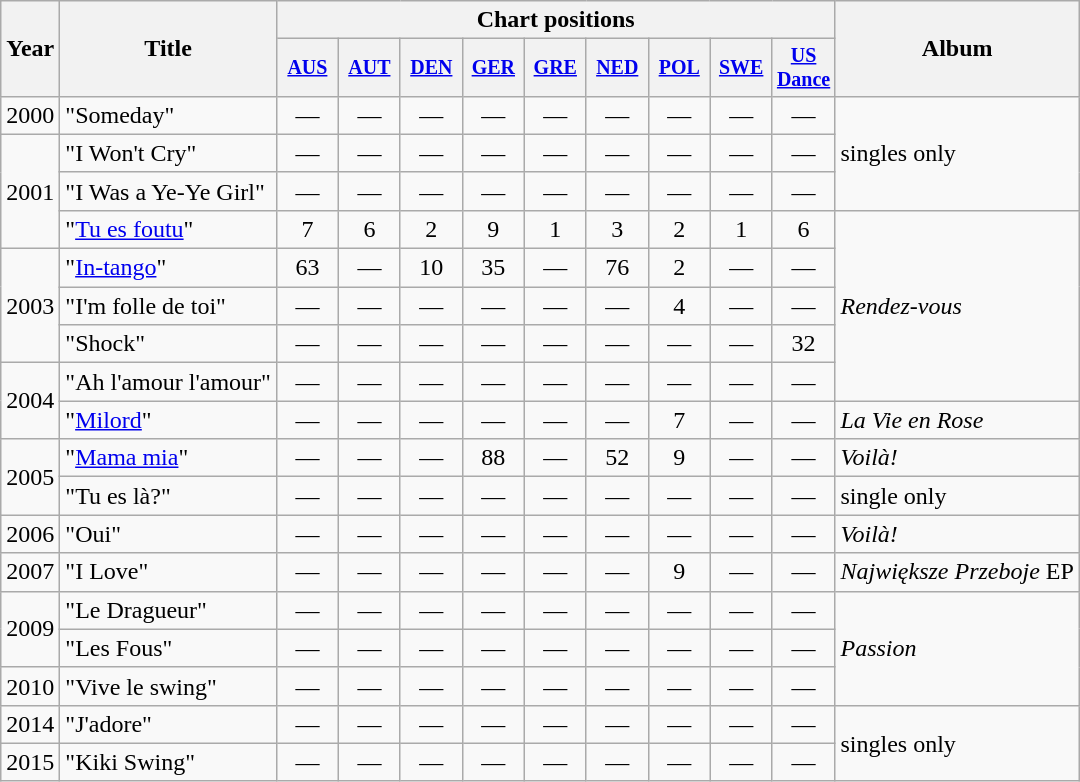<table class="wikitable">
<tr>
<th rowspan="2">Year</th>
<th rowspan="2">Title</th>
<th colspan="9">Chart positions</th>
<th rowspan="2">Album</th>
</tr>
<tr style="font-size:smaller;">
<th width="35"><a href='#'>AUS</a><br></th>
<th width="35"><a href='#'>AUT</a><br></th>
<th width="35"><a href='#'>DEN</a><br></th>
<th width="35"><a href='#'>GER</a><br></th>
<th width="35"><a href='#'>GRE</a><br></th>
<th width="35"><a href='#'>NED</a><br></th>
<th width="35"><a href='#'>POL</a><br></th>
<th width="35"><a href='#'>SWE</a><br></th>
<th width="35"><a href='#'>US Dance</a><br></th>
</tr>
<tr>
<td>2000</td>
<td>"Someday"</td>
<td align="center">—</td>
<td align="center">—</td>
<td align="center">—</td>
<td align="center">—</td>
<td align="center">—</td>
<td align="center">—</td>
<td align="center">—</td>
<td align="center">—</td>
<td align="center">—</td>
<td rowspan="3">singles only</td>
</tr>
<tr>
<td rowspan=3>2001</td>
<td>"I Won't Cry"</td>
<td align="center">—</td>
<td align="center">—</td>
<td align="center">—</td>
<td align="center">—</td>
<td align="center">—</td>
<td align="center">—</td>
<td align="center">—</td>
<td align="center">—</td>
<td align="center">—</td>
</tr>
<tr>
<td>"I Was a Ye-Ye Girl" </td>
<td align="center">—</td>
<td align="center">—</td>
<td align="center">—</td>
<td align="center">—</td>
<td align="center">—</td>
<td align="center">—</td>
<td align="center">—</td>
<td align="center">—</td>
<td align="center">—</td>
</tr>
<tr>
<td>"<a href='#'>Tu es foutu</a>" </td>
<td align="center">7</td>
<td align="center">6</td>
<td align="center">2</td>
<td align="center">9</td>
<td align="center">1</td>
<td align="center">3</td>
<td align="center">2</td>
<td align="center">1</td>
<td align="center">6</td>
<td rowspan="5"><em>Rendez-vous</em></td>
</tr>
<tr>
<td rowspan="3">2003</td>
<td>"<a href='#'>In-tango</a>" </td>
<td align="center">63</td>
<td align="center">—</td>
<td align="center">10</td>
<td align="center">35</td>
<td align="center">—</td>
<td align="center">76</td>
<td align="center">2</td>
<td align="center">—</td>
<td align="center">—</td>
</tr>
<tr>
<td>"I'm folle de toi"</td>
<td align="center">—</td>
<td align="center">—</td>
<td align="center">—</td>
<td align="center">—</td>
<td align="center">—</td>
<td align="center">—</td>
<td align="center">4</td>
<td align="center">—</td>
<td align="center">—</td>
</tr>
<tr>
<td>"Shock"</td>
<td align="center">—</td>
<td align="center">—</td>
<td align="center">—</td>
<td align="center">—</td>
<td align="center">—</td>
<td align="center">—</td>
<td align="center">—</td>
<td align="center">—</td>
<td align="center">32</td>
</tr>
<tr>
<td rowspan="2">2004</td>
<td>"Ah l'amour l'amour"</td>
<td align="center">—</td>
<td align="center">—</td>
<td align="center">—</td>
<td align="center">—</td>
<td align="center">—</td>
<td align="center">—</td>
<td align="center">—</td>
<td align="center">—</td>
<td align="center">—</td>
</tr>
<tr>
<td>"<a href='#'>Milord</a>"</td>
<td align="center">—</td>
<td align="center">—</td>
<td align="center">—</td>
<td align="center">—</td>
<td align="center">—</td>
<td align="center">—</td>
<td align="center">7</td>
<td align="center">—</td>
<td align="center">—</td>
<td><em>La Vie en Rose</em></td>
</tr>
<tr>
<td rowspan="2">2005</td>
<td>"<a href='#'>Mama mia</a>"</td>
<td align="center">—</td>
<td align="center">—</td>
<td align="center">—</td>
<td align="center">88</td>
<td align="center">—</td>
<td align="center">52</td>
<td align="center">9</td>
<td align="center">—</td>
<td align="center">—</td>
<td><em>Voilà!</em></td>
</tr>
<tr>
<td>"Tu es là?" </td>
<td align="center">—</td>
<td align="center">—</td>
<td align="center">—</td>
<td align="center">—</td>
<td align="center">—</td>
<td align="center">—</td>
<td align="center">—</td>
<td align="center">—</td>
<td align="center">—</td>
<td>single only</td>
</tr>
<tr>
<td>2006</td>
<td>"Oui" </td>
<td align="center">—</td>
<td align="center">—</td>
<td align="center">—</td>
<td align="center">—</td>
<td align="center">—</td>
<td align="center">—</td>
<td align="center">—</td>
<td align="center">—</td>
<td align="center">—</td>
<td><em>Voilà!</em></td>
</tr>
<tr>
<td>2007</td>
<td>"I Love" </td>
<td align="center">—</td>
<td align="center">—</td>
<td align="center">—</td>
<td align="center">—</td>
<td align="center">—</td>
<td align="center">—</td>
<td align="center">9</td>
<td align="center">—</td>
<td align="center">—</td>
<td><em>Największe Przeboje</em> EP</td>
</tr>
<tr>
<td rowspan="2">2009</td>
<td>"Le Dragueur"</td>
<td align="center">—</td>
<td align="center">—</td>
<td align="center">—</td>
<td align="center">—</td>
<td align="center">—</td>
<td align="center">—</td>
<td align="center">—</td>
<td align="center">—</td>
<td align="center">—</td>
<td rowspan="3"><em>Passion</em></td>
</tr>
<tr>
<td>"Les Fous" </td>
<td align="center">—</td>
<td align="center">—</td>
<td align="center">—</td>
<td align="center">—</td>
<td align="center">—</td>
<td align="center">—</td>
<td align="center">—</td>
<td align="center">—</td>
<td align="center">—</td>
</tr>
<tr>
<td>2010</td>
<td>"Vive le swing"</td>
<td align="center">—</td>
<td align="center">—</td>
<td align="center">—</td>
<td align="center">—</td>
<td align="center">—</td>
<td align="center">—</td>
<td align="center">—</td>
<td align="center">—</td>
<td align="center">—</td>
</tr>
<tr>
<td>2014</td>
<td>"J'adore" </td>
<td align="center">—</td>
<td align="center">—</td>
<td align="center">—</td>
<td align="center">—</td>
<td align="center">—</td>
<td align="center">—</td>
<td align="center">—</td>
<td align="center">—</td>
<td align="center">—</td>
<td rowspan=2>singles only</td>
</tr>
<tr>
<td>2015</td>
<td>"Kiki Swing" </td>
<td align="center">—</td>
<td align="center">—</td>
<td align="center">—</td>
<td align="center">—</td>
<td align="center">—</td>
<td align="center">—</td>
<td align="center">—</td>
<td align="center">—</td>
<td align="center">—</td>
</tr>
</table>
